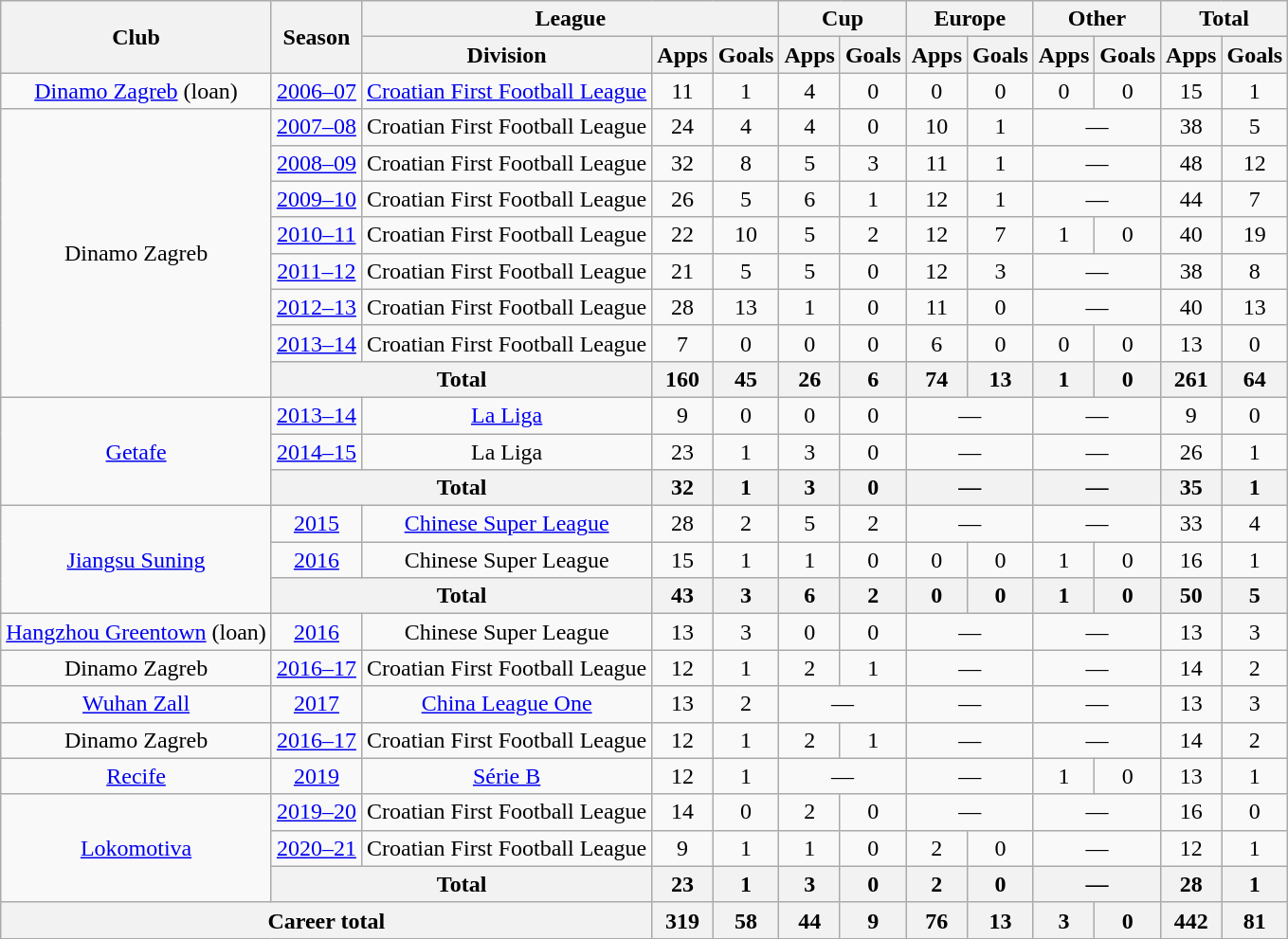<table class="wikitable" style="text-align:center">
<tr>
<th rowspan="2">Club</th>
<th rowspan="2">Season</th>
<th colspan="3">League</th>
<th colspan="2">Cup</th>
<th colspan="2">Europe</th>
<th colspan="2">Other</th>
<th colspan="2">Total</th>
</tr>
<tr>
<th>Division</th>
<th>Apps</th>
<th>Goals</th>
<th>Apps</th>
<th>Goals</th>
<th>Apps</th>
<th>Goals</th>
<th>Apps</th>
<th>Goals</th>
<th>Apps</th>
<th>Goals</th>
</tr>
<tr>
<td><a href='#'>Dinamo Zagreb</a> (loan)</td>
<td><a href='#'>2006–07</a></td>
<td><a href='#'>Croatian First Football League</a></td>
<td>11</td>
<td>1</td>
<td>4</td>
<td>0</td>
<td>0</td>
<td>0</td>
<td>0</td>
<td>0</td>
<td>15</td>
<td>1</td>
</tr>
<tr>
<td rowspan="8">Dinamo Zagreb</td>
<td><a href='#'>2007–08</a></td>
<td>Croatian First Football League</td>
<td>24</td>
<td>4</td>
<td>4</td>
<td>0</td>
<td>10</td>
<td>1</td>
<td colspan="2">—</td>
<td>38</td>
<td>5</td>
</tr>
<tr>
<td><a href='#'>2008–09</a></td>
<td>Croatian First Football League</td>
<td>32</td>
<td>8</td>
<td>5</td>
<td>3</td>
<td>11</td>
<td>1</td>
<td colspan="2">—</td>
<td>48</td>
<td>12</td>
</tr>
<tr>
<td><a href='#'>2009–10</a></td>
<td>Croatian First Football League</td>
<td>26</td>
<td>5</td>
<td>6</td>
<td>1</td>
<td>12</td>
<td>1</td>
<td colspan="2">—</td>
<td>44</td>
<td>7</td>
</tr>
<tr>
<td><a href='#'>2010–11</a></td>
<td>Croatian First Football League</td>
<td>22</td>
<td>10</td>
<td>5</td>
<td>2</td>
<td>12</td>
<td>7</td>
<td>1</td>
<td>0</td>
<td>40</td>
<td>19</td>
</tr>
<tr>
<td><a href='#'>2011–12</a></td>
<td>Croatian First Football League</td>
<td>21</td>
<td>5</td>
<td>5</td>
<td>0</td>
<td>12</td>
<td>3</td>
<td colspan="2">—</td>
<td>38</td>
<td>8</td>
</tr>
<tr>
<td><a href='#'>2012–13</a></td>
<td>Croatian First Football League</td>
<td>28</td>
<td>13</td>
<td>1</td>
<td>0</td>
<td>11</td>
<td>0</td>
<td colspan="2">—</td>
<td>40</td>
<td>13</td>
</tr>
<tr>
<td><a href='#'>2013–14</a></td>
<td>Croatian First Football League</td>
<td>7</td>
<td>0</td>
<td>0</td>
<td>0</td>
<td>6</td>
<td>0</td>
<td>0</td>
<td>0</td>
<td>13</td>
<td>0</td>
</tr>
<tr>
<th colspan="2">Total</th>
<th>160</th>
<th>45</th>
<th>26</th>
<th>6</th>
<th>74</th>
<th>13</th>
<th>1</th>
<th>0</th>
<th>261</th>
<th>64</th>
</tr>
<tr>
<td rowspan="3"><a href='#'>Getafe</a></td>
<td><a href='#'>2013–14</a></td>
<td><a href='#'>La Liga</a></td>
<td>9</td>
<td>0</td>
<td>0</td>
<td>0</td>
<td colspan="2">—</td>
<td colspan="2">—</td>
<td>9</td>
<td>0</td>
</tr>
<tr>
<td><a href='#'>2014–15</a></td>
<td>La Liga</td>
<td>23</td>
<td>1</td>
<td>3</td>
<td>0</td>
<td colspan="2">—</td>
<td colspan="2">—</td>
<td>26</td>
<td>1</td>
</tr>
<tr>
<th colspan="2">Total</th>
<th>32</th>
<th>1</th>
<th>3</th>
<th>0</th>
<th colspan="2">—</th>
<th colspan="2">—</th>
<th>35</th>
<th>1</th>
</tr>
<tr>
<td rowspan="3"><a href='#'>Jiangsu Suning</a></td>
<td><a href='#'>2015</a></td>
<td><a href='#'>Chinese Super League</a></td>
<td>28</td>
<td>2</td>
<td>5</td>
<td>2</td>
<td colspan="2">—</td>
<td colspan="2">—</td>
<td>33</td>
<td>4</td>
</tr>
<tr>
<td><a href='#'>2016</a></td>
<td>Chinese Super League</td>
<td>15</td>
<td>1</td>
<td>1</td>
<td>0</td>
<td>0</td>
<td>0</td>
<td>1</td>
<td>0</td>
<td>16</td>
<td>1</td>
</tr>
<tr>
<th colspan="2">Total</th>
<th>43</th>
<th>3</th>
<th>6</th>
<th>2</th>
<th>0</th>
<th>0</th>
<th>1</th>
<th>0</th>
<th>50</th>
<th>5</th>
</tr>
<tr>
<td><a href='#'>Hangzhou Greentown</a> (loan)</td>
<td><a href='#'>2016</a></td>
<td>Chinese Super League</td>
<td>13</td>
<td>3</td>
<td>0</td>
<td>0</td>
<td colspan="2">—</td>
<td colspan="2">—</td>
<td>13</td>
<td>3</td>
</tr>
<tr>
<td>Dinamo Zagreb</td>
<td><a href='#'>2016–17</a></td>
<td>Croatian First Football League</td>
<td>12</td>
<td>1</td>
<td>2</td>
<td>1</td>
<td colspan="2">—</td>
<td colspan="2">—</td>
<td>14</td>
<td>2</td>
</tr>
<tr>
<td><a href='#'>Wuhan Zall</a></td>
<td><a href='#'>2017</a></td>
<td><a href='#'>China League One</a></td>
<td>13</td>
<td>2</td>
<td colspan="2">—</td>
<td colspan="2">—</td>
<td colspan="2">—</td>
<td>13</td>
<td>3</td>
</tr>
<tr>
<td>Dinamo Zagreb</td>
<td><a href='#'>2016–17</a></td>
<td>Croatian First Football League</td>
<td>12</td>
<td>1</td>
<td>2</td>
<td>1</td>
<td colspan="2">—</td>
<td colspan="2">—</td>
<td>14</td>
<td>2</td>
</tr>
<tr>
<td><a href='#'>Recife</a></td>
<td><a href='#'>2019</a></td>
<td><a href='#'>Série B</a></td>
<td>12</td>
<td>1</td>
<td colspan="2">—</td>
<td colspan="2">—</td>
<td>1</td>
<td>0</td>
<td>13</td>
<td>1</td>
</tr>
<tr>
<td rowspan="3"><a href='#'>Lokomotiva</a></td>
<td><a href='#'>2019–20</a></td>
<td>Croatian First Football League</td>
<td>14</td>
<td>0</td>
<td>2</td>
<td>0</td>
<td colspan="2">—</td>
<td colspan="2">—</td>
<td>16</td>
<td>0</td>
</tr>
<tr>
<td><a href='#'>2020–21</a></td>
<td>Croatian First Football League</td>
<td>9</td>
<td>1</td>
<td>1</td>
<td>0</td>
<td>2</td>
<td>0</td>
<td colspan="2">—</td>
<td>12</td>
<td>1</td>
</tr>
<tr>
<th colspan="2">Total</th>
<th>23</th>
<th>1</th>
<th>3</th>
<th>0</th>
<th>2</th>
<th>0</th>
<th colspan="2">—</th>
<th>28</th>
<th>1</th>
</tr>
<tr>
<th colspan="3">Career total</th>
<th>319</th>
<th>58</th>
<th>44</th>
<th>9</th>
<th>76</th>
<th>13</th>
<th>3</th>
<th>0</th>
<th>442</th>
<th>81</th>
</tr>
</table>
